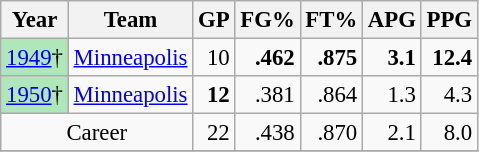<table class="wikitable sortable" style="font-size:95%; text-align:right;">
<tr>
<th>Year</th>
<th>Team</th>
<th>GP</th>
<th>FG%</th>
<th>FT%</th>
<th>APG</th>
<th>PPG</th>
</tr>
<tr>
<td style="text-align:left; background:#afe6ba;"><a href='#'>1949</a>†</td>
<td style="text-align:left;"><a href='#'>Minneapolis</a></td>
<td>10</td>
<td><strong>.462</strong></td>
<td><strong>.875</strong></td>
<td><strong>3.1</strong></td>
<td><strong>12.4</strong></td>
</tr>
<tr>
<td style="text-align:left; background:#afe6ba;"><a href='#'>1950</a>†</td>
<td style="text-align:left;"><a href='#'>Minneapolis</a></td>
<td><strong>12</strong></td>
<td>.381</td>
<td>.864</td>
<td>1.3</td>
<td>4.3</td>
</tr>
<tr>
<td style="text-align:center;" colspan="2">Career</td>
<td>22</td>
<td>.438</td>
<td>.870</td>
<td>2.1</td>
<td>8.0</td>
</tr>
<tr>
</tr>
</table>
